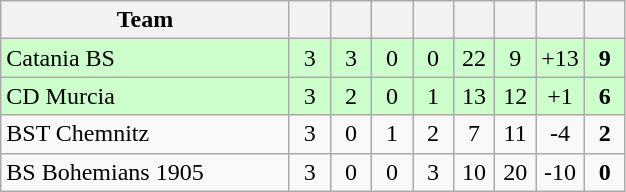<table class="wikitable" style="text-align: center;">
<tr>
<th width="185">Team</th>
<th width="20"></th>
<th width="20"></th>
<th width="20"></th>
<th width="20"></th>
<th width="20"></th>
<th width="20"></th>
<th width="20"></th>
<th width="20"></th>
</tr>
<tr bgcolor=#ccffcc>
<td align=left> Catania BS</td>
<td>3</td>
<td>3</td>
<td>0</td>
<td>0</td>
<td>22</td>
<td>9</td>
<td>+13</td>
<td><strong>9</strong></td>
</tr>
<tr bgcolor=#ccffcc>
<td align=left> CD Murcia</td>
<td>3</td>
<td>2</td>
<td>0</td>
<td>1</td>
<td>13</td>
<td>12</td>
<td>+1</td>
<td><strong>6</strong></td>
</tr>
<tr>
<td align=left> BST Chemnitz</td>
<td>3</td>
<td>0</td>
<td>1</td>
<td>2</td>
<td>7</td>
<td>11</td>
<td>-4</td>
<td><strong>2</strong></td>
</tr>
<tr>
<td align=left> BS Bohemians 1905</td>
<td>3</td>
<td>0</td>
<td>0</td>
<td>3</td>
<td>10</td>
<td>20</td>
<td>-10</td>
<td><strong>0</strong></td>
</tr>
</table>
